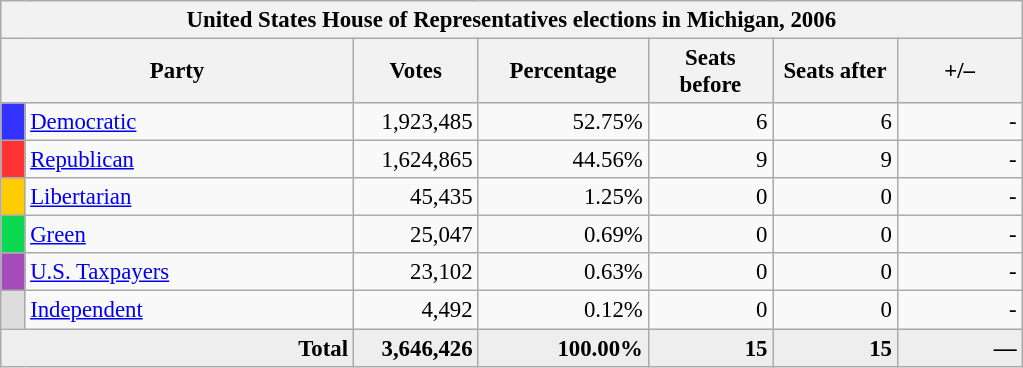<table class="wikitable" style="font-size: 95%;">
<tr>
<th colspan="7">United States House of Representatives elections in Michigan, 2006</th>
</tr>
<tr>
<th colspan=2 style="width: 15em">Party</th>
<th style="width: 5em">Votes</th>
<th style="width: 7em">Percentage</th>
<th style="width: 5em">Seats before</th>
<th style="width: 5em">Seats after</th>
<th style="width: 5em">+/–</th>
</tr>
<tr>
<th style="background-color:#3333FF; width: 3px"></th>
<td style="width: 130px"><a href='#'>Democratic</a></td>
<td align="right">1,923,485</td>
<td align="right">52.75%</td>
<td align="right">6</td>
<td align="right">6</td>
<td align="right">-</td>
</tr>
<tr>
<th style="background-color:#FF3333; width: 3px"></th>
<td style="width: 130px"><a href='#'>Republican</a></td>
<td align="right">1,624,865</td>
<td align="right">44.56%</td>
<td align="right">9</td>
<td align="right">9</td>
<td align="right">-</td>
</tr>
<tr>
<th style="background-color:#FFCC00; width: 3px"></th>
<td style="width: 130px"><a href='#'>Libertarian</a></td>
<td align="right">45,435</td>
<td align="right">1.25%</td>
<td align="right">0</td>
<td align="right">0</td>
<td align="right">-</td>
</tr>
<tr>
<th style="background-color:#0BDA51; width: 3px"></th>
<td style="width: 130px"><a href='#'>Green</a></td>
<td align="right">25,047</td>
<td align="right">0.69%</td>
<td align="right">0</td>
<td align="right">0</td>
<td align="right">-</td>
</tr>
<tr>
<th style="background-color:#A54CBA; width: 3px"></th>
<td style="width: 130px"><a href='#'>U.S. Taxpayers</a></td>
<td align="right">23,102</td>
<td align="right">0.63%</td>
<td align="right">0</td>
<td align="right">0</td>
<td align="right">-</td>
</tr>
<tr>
<th style="background-color:#DDDDDD; width: 3px"></th>
<td style="width: 130px"><a href='#'>Independent</a></td>
<td align="right">4,492</td>
<td align="right">0.12%</td>
<td align="right">0</td>
<td align="right">0</td>
<td align="right">-</td>
</tr>
<tr bgcolor="#EEEEEE">
<td colspan="2" align="right"><strong>Total</strong></td>
<td align="right"><strong>3,646,426</strong></td>
<td align="right"><strong>100.00%</strong></td>
<td align="right"><strong>15</strong></td>
<td align="right"><strong>15</strong></td>
<td align="right"><strong>—</strong></td>
</tr>
</table>
